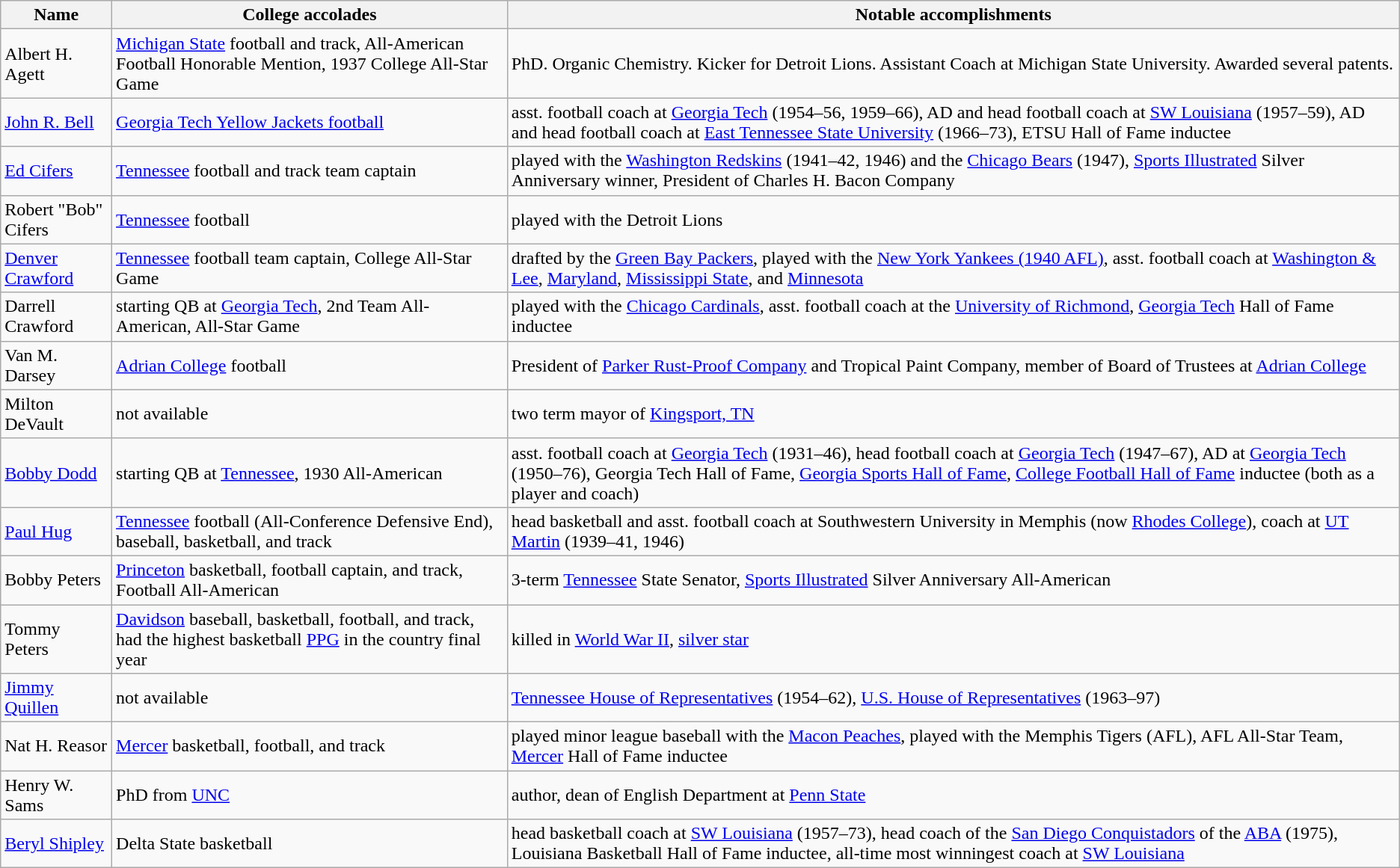<table class="wikitable">
<tr>
<th>Name</th>
<th>College accolades</th>
<th>Notable accomplishments</th>
</tr>
<tr>
<td>Albert H. Agett</td>
<td><a href='#'>Michigan State</a> football and track, All-American Football Honorable Mention, 1937 College All-Star Game</td>
<td>PhD. Organic Chemistry. Kicker for Detroit Lions. Assistant Coach at Michigan State University. Awarded several patents.</td>
</tr>
<tr>
<td><a href='#'>John R. Bell</a></td>
<td><a href='#'>Georgia Tech Yellow Jackets football</a></td>
<td>asst. football coach at <a href='#'>Georgia Tech</a> (1954–56, 1959–66), AD and head football coach at <a href='#'>SW Louisiana</a> (1957–59), AD and head football coach at <a href='#'>East Tennessee State University</a> (1966–73), ETSU Hall of Fame inductee</td>
</tr>
<tr>
<td><a href='#'>Ed Cifers</a></td>
<td><a href='#'>Tennessee</a> football and track team captain</td>
<td>played with the <a href='#'>Washington Redskins</a> (1941–42, 1946) and the <a href='#'>Chicago Bears</a> (1947), <a href='#'>Sports Illustrated</a> Silver Anniversary winner, President of Charles H. Bacon Company</td>
</tr>
<tr>
<td>Robert "Bob" Cifers</td>
<td><a href='#'>Tennessee</a> football</td>
<td>played with the Detroit Lions</td>
</tr>
<tr>
<td><a href='#'>Denver Crawford</a></td>
<td><a href='#'>Tennessee</a> football team captain, College All-Star Game</td>
<td>drafted by the <a href='#'>Green Bay Packers</a>, played with the <a href='#'>New York Yankees (1940 AFL)</a>, asst. football coach at <a href='#'>Washington & Lee</a>, <a href='#'>Maryland</a>, <a href='#'>Mississippi State</a>, and <a href='#'>Minnesota</a></td>
</tr>
<tr>
<td>Darrell Crawford</td>
<td>starting QB at <a href='#'>Georgia Tech</a>, 2nd Team All-American, All-Star Game</td>
<td>played with the <a href='#'>Chicago Cardinals</a>, asst. football coach at the <a href='#'>University of Richmond</a>, <a href='#'>Georgia Tech</a> Hall of Fame inductee</td>
</tr>
<tr>
<td>Van M. Darsey</td>
<td><a href='#'>Adrian College</a> football</td>
<td>President of <a href='#'>Parker Rust-Proof Company</a> and Tropical Paint Company, member of Board of Trustees at <a href='#'>Adrian College</a></td>
</tr>
<tr>
<td>Milton DeVault</td>
<td>not available</td>
<td>two term mayor of <a href='#'>Kingsport, TN</a></td>
</tr>
<tr>
<td><a href='#'>Bobby Dodd</a></td>
<td>starting QB at <a href='#'>Tennessee</a>, 1930 All-American</td>
<td>asst. football coach at <a href='#'>Georgia Tech</a> (1931–46), head football coach at <a href='#'>Georgia Tech</a> (1947–67), AD at <a href='#'>Georgia Tech</a> (1950–76), Georgia Tech Hall of Fame, <a href='#'>Georgia Sports Hall of Fame</a>, <a href='#'>College Football Hall of Fame</a> inductee (both as a player and coach)</td>
</tr>
<tr>
<td><a href='#'>Paul Hug</a></td>
<td><a href='#'>Tennessee</a> football (All-Conference Defensive End), baseball, basketball, and track</td>
<td>head basketball and asst. football coach at Southwestern University in Memphis (now <a href='#'>Rhodes College</a>), coach at <a href='#'>UT Martin</a> (1939–41, 1946)</td>
</tr>
<tr>
<td>Bobby Peters</td>
<td><a href='#'>Princeton</a> basketball, football captain, and track, Football All-American</td>
<td>3-term <a href='#'>Tennessee</a> State Senator, <a href='#'>Sports Illustrated</a> Silver Anniversary All-American</td>
</tr>
<tr>
<td>Tommy Peters</td>
<td><a href='#'>Davidson</a> baseball, basketball, football, and track, had the highest basketball <a href='#'>PPG</a> in the country final year</td>
<td>killed in <a href='#'>World War II</a>, <a href='#'>silver star</a></td>
</tr>
<tr>
<td><a href='#'>Jimmy Quillen</a></td>
<td>not available</td>
<td><a href='#'>Tennessee House of Representatives</a> (1954–62), <a href='#'>U.S. House of Representatives</a> (1963–97)</td>
</tr>
<tr>
<td>Nat H. Reasor</td>
<td><a href='#'>Mercer</a> basketball, football, and track</td>
<td>played minor league baseball with the <a href='#'>Macon Peaches</a>, played with the Memphis Tigers (AFL), AFL All-Star Team, <a href='#'>Mercer</a> Hall of Fame inductee</td>
</tr>
<tr>
<td>Henry W. Sams</td>
<td>PhD from <a href='#'>UNC</a></td>
<td>author, dean of English Department at <a href='#'>Penn State</a></td>
</tr>
<tr>
<td><a href='#'>Beryl Shipley</a></td>
<td>Delta State basketball</td>
<td>head basketball coach at <a href='#'>SW Louisiana</a> (1957–73), head coach of the <a href='#'>San Diego Conquistadors</a> of the <a href='#'>ABA</a> (1975), Louisiana Basketball Hall of Fame inductee, all-time most winningest coach at <a href='#'>SW Louisiana</a></td>
</tr>
</table>
